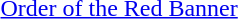<table>
<tr>
<td></td>
<td><a href='#'>Order of the Red Banner</a></td>
</tr>
<tr>
</tr>
</table>
